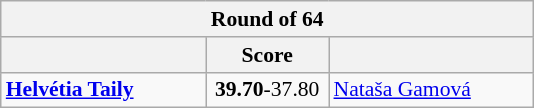<table class="wikitable" style="text-align: center; font-size:90% ">
<tr>
<th colspan=3>Round of 64</th>
</tr>
<tr>
<th align="right" width="130"></th>
<th width="75">Score</th>
<th align="left" width="130"></th>
</tr>
<tr>
<td align=left><strong> <a href='#'>Helvétia Taily</a></strong></td>
<td align=center><strong>39.70</strong>-37.80</td>
<td align=left> <a href='#'>Nataša Gamová</a></td>
</tr>
</table>
